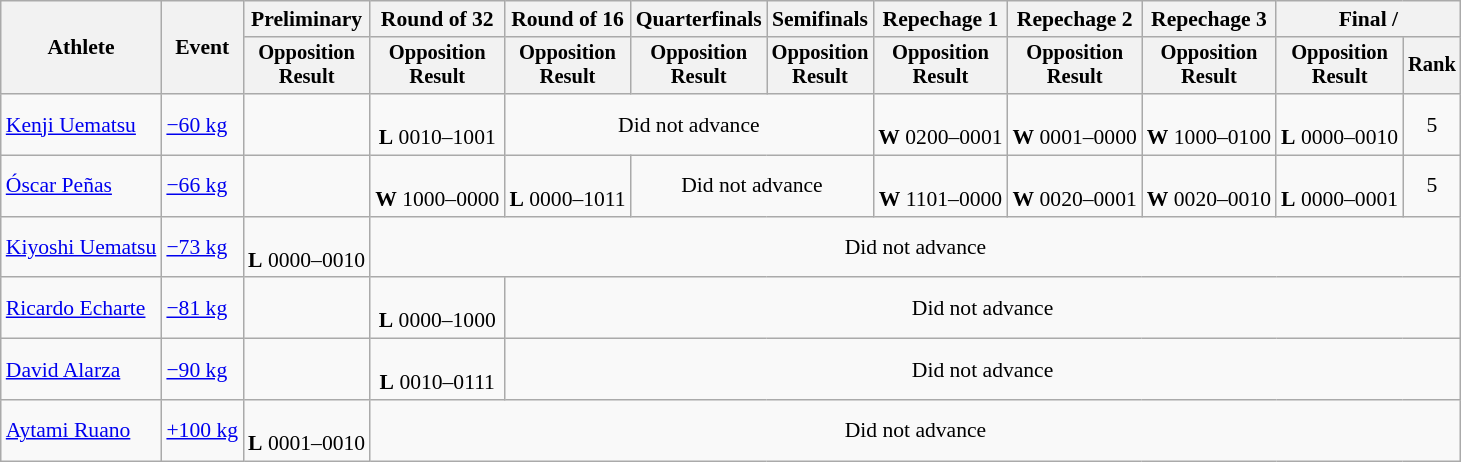<table class="wikitable" style="font-size:90%">
<tr>
<th rowspan="2">Athlete</th>
<th rowspan="2">Event</th>
<th>Preliminary</th>
<th>Round of 32</th>
<th>Round of 16</th>
<th>Quarterfinals</th>
<th>Semifinals</th>
<th>Repechage 1</th>
<th>Repechage 2</th>
<th>Repechage 3</th>
<th colspan=2>Final / </th>
</tr>
<tr style="font-size:95%">
<th>Opposition<br>Result</th>
<th>Opposition<br>Result</th>
<th>Opposition<br>Result</th>
<th>Opposition<br>Result</th>
<th>Opposition<br>Result</th>
<th>Opposition<br>Result</th>
<th>Opposition<br>Result</th>
<th>Opposition<br>Result</th>
<th>Opposition<br>Result</th>
<th>Rank</th>
</tr>
<tr align=center>
<td align=left><a href='#'>Kenji Uematsu</a></td>
<td align=left><a href='#'>−60 kg</a></td>
<td></td>
<td><br><strong>L</strong> 0010–1001</td>
<td colspan=3>Did not advance</td>
<td><br><strong>W</strong> 0200–0001</td>
<td><br><strong>W</strong> 0001–0000</td>
<td><br><strong>W</strong> 1000–0100</td>
<td><br><strong>L</strong> 0000–0010</td>
<td>5</td>
</tr>
<tr align=center>
<td align=left><a href='#'>Óscar Peñas</a></td>
<td align=left><a href='#'>−66 kg</a></td>
<td></td>
<td><br><strong>W</strong> 1000–0000</td>
<td><br><strong>L</strong> 0000–1011</td>
<td colspan=2>Did not advance</td>
<td><br><strong>W</strong> 1101–0000</td>
<td><br><strong>W</strong> 0020–0001</td>
<td><br><strong>W</strong> 0020–0010</td>
<td><br><strong>L</strong> 0000–0001</td>
<td>5</td>
</tr>
<tr align=center>
<td align=left><a href='#'>Kiyoshi Uematsu</a></td>
<td align=left><a href='#'>−73 kg</a></td>
<td><br><strong>L</strong> 0000–0010</td>
<td colspan=9>Did not advance</td>
</tr>
<tr align=center>
<td align=left><a href='#'>Ricardo Echarte</a></td>
<td align=left><a href='#'>−81 kg</a></td>
<td></td>
<td><br><strong>L</strong> 0000–1000</td>
<td colspan=8>Did not advance</td>
</tr>
<tr align=center>
<td align=left><a href='#'>David Alarza</a></td>
<td align=left><a href='#'>−90 kg</a></td>
<td></td>
<td><br><strong>L</strong> 0010–0111</td>
<td colspan=8>Did not advance</td>
</tr>
<tr align=center>
<td align=left><a href='#'>Aytami Ruano</a></td>
<td align=left><a href='#'>+100 kg</a></td>
<td><br><strong>L</strong> 0001–0010</td>
<td colspan=9>Did not advance</td>
</tr>
</table>
